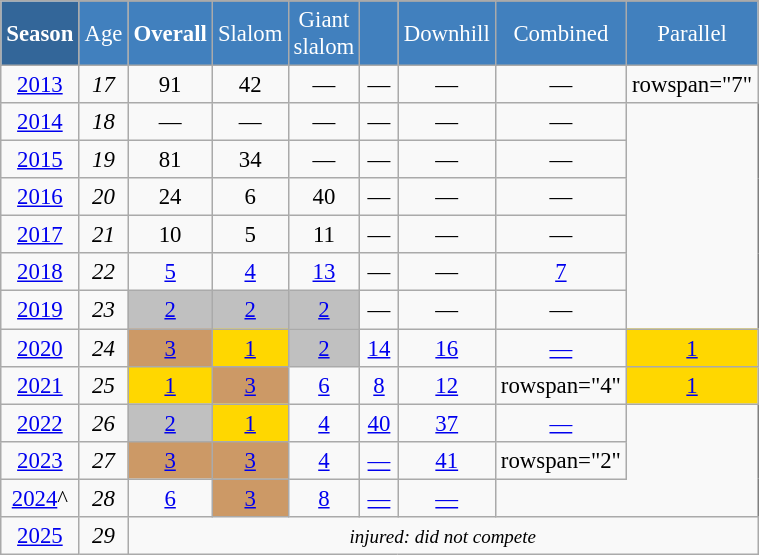<table class="wikitable"  style="font-size:95%; text-align:center; border:gray solid 1px; width:40%;">
<tr style="background:#369; color:white;">
<td rowspan="2" style="width:6%;"><strong>Season</strong></td>
</tr>
<tr style="background:#4180be; color:white;">
<td style="width:3%;">Age</td>
<td style="width:5%;"><strong>Overall</strong></td>
<td style="width:5%;">Slalom</td>
<td style="width:5%;">Giant<br>slalom</td>
<td style="width:5%;"></td>
<td style="width:5%;">Downhill</td>
<td style="width:5%;">Combined</td>
<td style="width:5%;">Parallel</td>
</tr>
<tr>
<td><a href='#'>2013</a></td>
<td><em>17</em></td>
<td>91</td>
<td>42</td>
<td>—</td>
<td>—</td>
<td>—</td>
<td>—</td>
<td>rowspan="7" </td>
</tr>
<tr>
<td><a href='#'>2014</a></td>
<td><em>18</em></td>
<td>—</td>
<td>—</td>
<td>—</td>
<td>—</td>
<td>—</td>
<td>—</td>
</tr>
<tr>
<td><a href='#'>2015</a></td>
<td><em>19</em></td>
<td>81</td>
<td>34</td>
<td>—</td>
<td>—</td>
<td>—</td>
<td>—</td>
</tr>
<tr>
<td><a href='#'>2016</a></td>
<td><em>20</em></td>
<td>24</td>
<td>6</td>
<td>40</td>
<td>—</td>
<td>—</td>
<td>—</td>
</tr>
<tr>
<td><a href='#'>2017</a></td>
<td><em>21</em></td>
<td>10</td>
<td>5</td>
<td>11</td>
<td>—</td>
<td>—</td>
<td>—</td>
</tr>
<tr>
<td><a href='#'>2018</a></td>
<td><em>22</em></td>
<td><a href='#'>5</a></td>
<td><a href='#'>4</a></td>
<td><a href='#'>13</a></td>
<td>—</td>
<td>—</td>
<td><a href='#'>7</a></td>
</tr>
<tr>
<td><a href='#'>2019</a></td>
<td><em>23</em></td>
<td style="background:silver;"><a href='#'>2</a></td>
<td style="background:silver;"><a href='#'>2</a></td>
<td style="background:silver;"><a href='#'>2</a></td>
<td>—</td>
<td>—</td>
<td>—</td>
</tr>
<tr>
<td><a href='#'>2020</a></td>
<td><em>24</em></td>
<td style="background:#c96;"><a href='#'>3</a></td>
<td style="background:gold;"><a href='#'>1</a></td>
<td style="background:silver;"><a href='#'>2</a></td>
<td><a href='#'>14</a></td>
<td><a href='#'>16</a></td>
<td><a href='#'>—</a></td>
<td style="background:gold;"><a href='#'>1</a></td>
</tr>
<tr>
<td><a href='#'>2021</a></td>
<td><em>25</em></td>
<td style="background:gold;"><a href='#'>1</a></td>
<td style="background:#c96;"><a href='#'>3</a></td>
<td><a href='#'>6</a></td>
<td><a href='#'>8</a></td>
<td><a href='#'>12</a></td>
<td>rowspan="4" </td>
<td style="background:gold;"><a href='#'>1</a></td>
</tr>
<tr>
<td><a href='#'>2022</a></td>
<td><em>26</em></td>
<td style="background:silver;"><a href='#'>2</a></td>
<td style="background:gold;"><a href='#'>1</a></td>
<td><a href='#'>4</a></td>
<td><a href='#'>40</a></td>
<td><a href='#'>37</a></td>
<td><a href='#'>—</a></td>
</tr>
<tr>
<td><a href='#'>2023</a></td>
<td><em>27</em></td>
<td style="background:#c96;"><a href='#'>3</a></td>
<td style="background:#c96;"><a href='#'>3</a></td>
<td><a href='#'>4</a></td>
<td><a href='#'>—</a></td>
<td><a href='#'>41</a></td>
<td>rowspan="2" </td>
</tr>
<tr>
<td> <a href='#'>2024</a>^</td>
<td><em>28</em></td>
<td><a href='#'>6</a></td>
<td style="background:#c96;"><a href='#'>3</a></td>
<td><a href='#'>8</a></td>
<td><a href='#'>—</a></td>
<td><a href='#'>—</a></td>
</tr>
<tr>
<td><a href='#'>2025</a></td>
<td><em>29</em></td>
<td colspan=7><em><small>injured: did not compete</small></em></td>
</tr>
</table>
